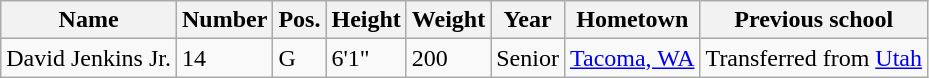<table class="wikitable sortable" border="1">
<tr align=center>
<th>Name</th>
<th>Number</th>
<th>Pos.</th>
<th>Height</th>
<th>Weight</th>
<th>Year</th>
<th>Hometown</th>
<th>Previous school</th>
</tr>
<tr>
<td>David Jenkins Jr.</td>
<td>14</td>
<td>G</td>
<td>6'1"</td>
<td>200</td>
<td>Senior</td>
<td><a href='#'>Tacoma, WA</a></td>
<td>Transferred from <a href='#'>Utah</a></td>
</tr>
</table>
